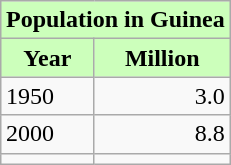<table class="wikitable" style="float: right; margin-left: 10px">
<tr>
<th colspan="4" style="text-align:center; background:#cfb;">Population in Guinea</th>
</tr>
<tr>
<th style="background:#cfb;">Year</th>
<th style="background:#cfb;">Million</th>
</tr>
<tr>
<td style="text-align:left;">1950</td>
<td style="text-align:right;">3.0</td>
</tr>
<tr>
<td style="text-align:left;">2000</td>
<td style="text-align:right;">8.8</td>
</tr>
<tr>
<td style="text-align:left;"></td>
<td style="text-align:right;"></td>
</tr>
</table>
